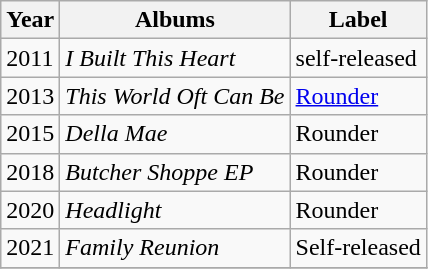<table class="wikitable">
<tr>
<th>Year</th>
<th>Albums</th>
<th>Label</th>
</tr>
<tr>
<td>2011</td>
<td><em>I Built This Heart</em></td>
<td>self-released</td>
</tr>
<tr>
<td>2013</td>
<td><em>This World Oft Can Be</em></td>
<td><a href='#'>Rounder</a></td>
</tr>
<tr>
<td>2015</td>
<td><em>Della Mae</em></td>
<td>Rounder</td>
</tr>
<tr>
<td>2018</td>
<td><em>Butcher Shoppe EP</em></td>
<td>Rounder</td>
</tr>
<tr>
<td>2020</td>
<td><em>Headlight</em></td>
<td>Rounder</td>
</tr>
<tr>
<td>2021</td>
<td><em>Family Reunion</em></td>
<td>Self-released</td>
</tr>
<tr>
</tr>
</table>
